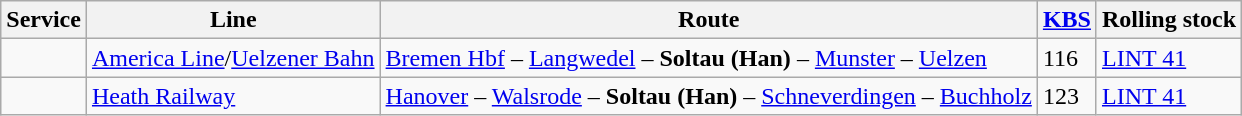<table class="wikitable">
<tr>
<th>Service</th>
<th>Line</th>
<th>Route</th>
<th width="20"><a href='#'>KBS</a></th>
<th>Rolling stock</th>
</tr>
<tr>
<td align="center"></td>
<td><a href='#'>America Line</a>/<a href='#'>Uelzener Bahn</a></td>
<td><a href='#'>Bremen Hbf</a> – <a href='#'>Langwedel</a> – <strong>Soltau (Han)</strong> – <a href='#'>Munster</a> – <a href='#'>Uelzen</a></td>
<td>116</td>
<td><a href='#'>LINT 41</a></td>
</tr>
<tr>
<td align="center"></td>
<td><a href='#'>Heath Railway</a></td>
<td><a href='#'>Hanover</a> – <a href='#'>Walsrode</a> – <strong>Soltau (Han)</strong> – <a href='#'>Schneverdingen</a> – <a href='#'>Buchholz</a></td>
<td>123</td>
<td><a href='#'>LINT 41</a></td>
</tr>
</table>
